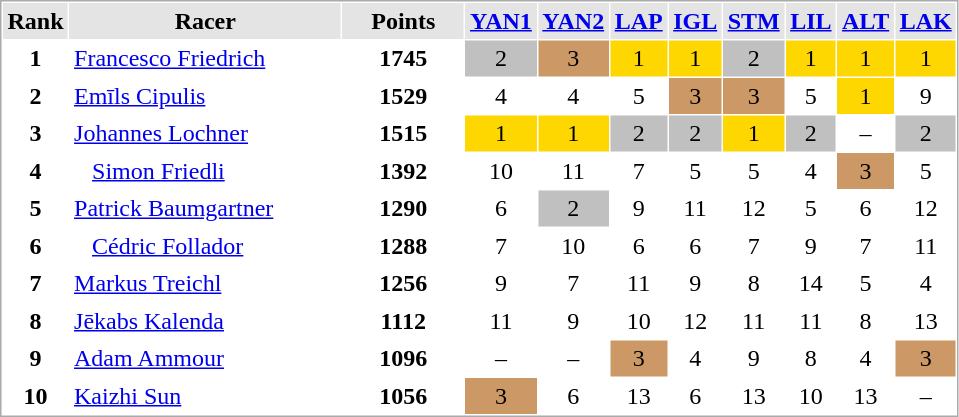<table cellspacing="1" cellpadding="3" style="border:1px solid #AAAAAA; text-align:center">
<tr style="background-color:#E4E4E4;">
<th scope="col">Rank</th>
<th scope="col" style="width:175px;">Racer</th>
<th style="width:75px;">Points</th>
<th scope="col"> <a href='#'>YAN1</a></th>
<th> <a href='#'>YAN2</a></th>
<th> <a href='#'>LAP</a></th>
<th> <a href='#'>IGL</a></th>
<th> <a href='#'>STM</a></th>
<th> <a href='#'>LIL</a></th>
<th> <a href='#'>ALT</a></th>
<th> <a href='#'>LAK</a></th>
</tr>
<tr>
<th>1</th>
<td style="text-align:left"> <a href='#'>Francesco Friedrich</a></td>
<td><strong>1745</strong></td>
<td style="background:silver">2</td>
<td style="background:#c96">3</td>
<td style="background:gold">1</td>
<td style="background:gold">1</td>
<td style="background:silver">2</td>
<td style="background:gold">1</td>
<td style="background:gold">1</td>
<td style="background:gold">1</td>
</tr>
<tr>
<th>2</th>
<td style="text-align:left"> <a href='#'>Emīls Cipulis</a></td>
<td><strong>1529</strong></td>
<td>4</td>
<td>4</td>
<td>5</td>
<td style="background:#c96;">3</td>
<td style="background:#c96;">3</td>
<td>5</td>
<td style="background:gold">1</td>
<td>9</td>
</tr>
<tr>
<th>3</th>
<td style="text-align:left"> <a href='#'>Johannes Lochner</a></td>
<td><strong>1515</strong></td>
<td style="background:gold">1</td>
<td style="background:gold">1</td>
<td style="background:silver">2</td>
<td style="background:silver">2</td>
<td style="background:gold">1</td>
<td style="background:silver">2</td>
<td>–</td>
<td style="background:silver">2</td>
</tr>
<tr>
<th>4</th>
<td style="text-align:left">   <a href='#'>Simon Friedli</a></td>
<td><strong>1392</strong></td>
<td>10</td>
<td>11</td>
<td>7</td>
<td>5</td>
<td>5</td>
<td>4</td>
<td style="background:#c96">3</td>
<td>5</td>
</tr>
<tr>
<th>5</th>
<td style="text-align:left"> <a href='#'>Patrick Baumgartner</a></td>
<td><strong>1290</strong></td>
<td>6</td>
<td style="background:silver">2</td>
<td>9</td>
<td>11</td>
<td>12</td>
<td>5</td>
<td>6</td>
<td>12</td>
</tr>
<tr>
<th>6</th>
<td style="text-align:left">   <a href='#'>Cédric Follador</a></td>
<td><strong>1288</strong></td>
<td>7</td>
<td>10</td>
<td>6</td>
<td>6</td>
<td>7</td>
<td>9</td>
<td>7</td>
<td>11</td>
</tr>
<tr>
<th>7</th>
<td style="text-align:left"> <a href='#'>Markus Treichl</a></td>
<td><strong>1256</strong></td>
<td>9</td>
<td>7</td>
<td>11</td>
<td>9</td>
<td>8</td>
<td>14</td>
<td>5</td>
<td>4</td>
</tr>
<tr>
<th>8</th>
<td style="text-align:left"> <a href='#'>Jēkabs Kalenda</a></td>
<td><strong>1112</strong></td>
<td>11</td>
<td>9</td>
<td>10</td>
<td>12</td>
<td>11</td>
<td>11</td>
<td>8</td>
<td>13</td>
</tr>
<tr>
<th>9</th>
<td style="text-align:left"> <a href='#'>Adam Ammour</a></td>
<td><strong>1096</strong></td>
<td>–</td>
<td>–</td>
<td style="background:#c96">3</td>
<td>4</td>
<td>9</td>
<td>8</td>
<td>4</td>
<td style="background:#c96">3</td>
</tr>
<tr>
<th>10</th>
<td style="text-align:left"> <a href='#'>Kaizhi Sun</a></td>
<td><strong>1056</strong></td>
<td style="background:#c96">3</td>
<td>6</td>
<td>13</td>
<td>6</td>
<td>13</td>
<td>10</td>
<td>13</td>
<td>–</td>
</tr>
</table>
